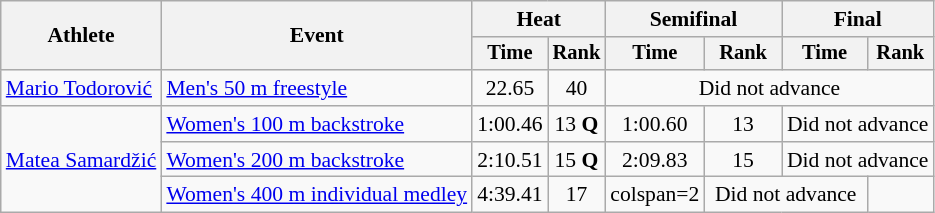<table class=wikitable style="font-size:90%">
<tr>
<th rowspan="2">Athlete</th>
<th rowspan="2">Event</th>
<th colspan="2">Heat</th>
<th colspan="2">Semifinal</th>
<th colspan="2">Final</th>
</tr>
<tr style="font-size:95%">
<th>Time</th>
<th>Rank</th>
<th>Time</th>
<th>Rank</th>
<th>Time</th>
<th>Rank</th>
</tr>
<tr align=center>
<td align=left><a href='#'>Mario Todorović</a></td>
<td align=left><a href='#'>Men's 50 m freestyle</a></td>
<td>22.65</td>
<td>40</td>
<td colspan=4>Did not advance</td>
</tr>
<tr align=center>
<td align=left rowspan=3><a href='#'>Matea Samardžić</a></td>
<td align=left><a href='#'>Women's 100 m backstroke</a></td>
<td>1:00.46</td>
<td>13 <strong>Q</strong></td>
<td>1:00.60</td>
<td>13</td>
<td colspan=2>Did not advance</td>
</tr>
<tr align=center>
<td align=left><a href='#'>Women's 200 m backstroke</a></td>
<td>2:10.51</td>
<td>15 <strong>Q</strong></td>
<td>2:09.83</td>
<td>15</td>
<td colspan=2>Did not advance</td>
</tr>
<tr align=center>
<td align=left><a href='#'>Women's 400 m individual medley</a></td>
<td>4:39.41</td>
<td>17</td>
<td>colspan=2 </td>
<td colspan=2>Did not advance</td>
</tr>
</table>
